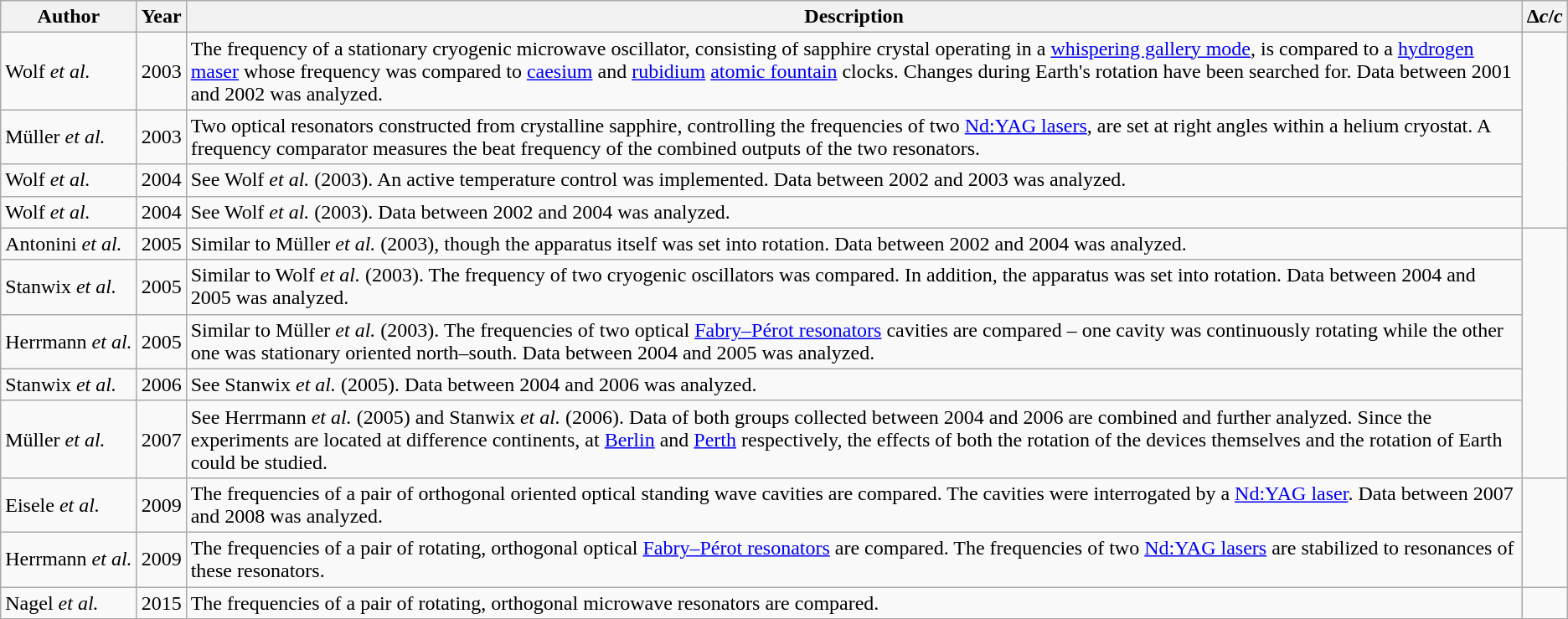<table class=wikitable>
<tr>
<th>Author</th>
<th>Year</th>
<th>Description</th>
<th>Δ<em>c</em>/<em>c</em></th>
</tr>
<tr>
<td>Wolf <em>et al.</em></td>
<td>2003</td>
<td>The frequency of a stationary cryogenic microwave oscillator, consisting of sapphire crystal operating in a <a href='#'>whispering gallery mode</a>, is compared to a <a href='#'>hydrogen maser</a> whose frequency was compared to <a href='#'>caesium</a> and <a href='#'>rubidium</a> <a href='#'>atomic fountain</a> clocks. Changes during Earth's rotation have been searched for. Data between 2001 and 2002 was analyzed.</td>
<td rowspan=4 style="text-align:center;"></td>
</tr>
<tr>
<td>Müller <em>et al.</em></td>
<td>2003</td>
<td>Two optical resonators constructed from crystalline sapphire, controlling the frequencies of two <a href='#'>Nd:YAG lasers</a>, are set at right angles within a helium cryostat. A frequency comparator measures the beat frequency of the combined outputs of the two resonators.</td>
</tr>
<tr>
<td>Wolf <em>et al.</em></td>
<td>2004</td>
<td>See Wolf <em>et al.</em> (2003). An active temperature control was implemented. Data between 2002 and 2003 was analyzed.</td>
</tr>
<tr>
<td>Wolf <em>et al.</em></td>
<td>2004</td>
<td>See Wolf <em>et al.</em> (2003). Data between 2002 and 2004 was analyzed.</td>
</tr>
<tr>
<td>Antonini <em>et al.</em></td>
<td>2005</td>
<td>Similar to Müller <em>et al.</em> (2003), though the apparatus itself was set into rotation. Data between 2002 and 2004 was analyzed.</td>
<td rowspan=5 style="text-align:center;"></td>
</tr>
<tr>
<td>Stanwix <em>et al.</em></td>
<td>2005</td>
<td>Similar to Wolf <em>et al.</em> (2003). The frequency of two cryogenic oscillators was compared. In addition, the apparatus was set into rotation. Data between 2004 and 2005 was analyzed.</td>
</tr>
<tr>
<td>Herrmann <em>et al.</em></td>
<td>2005</td>
<td>Similar to Müller <em>et al.</em> (2003). The frequencies of two optical <a href='#'>Fabry–Pérot resonators</a> cavities are compared – one cavity was continuously rotating while the other one was stationary oriented north–south. Data between 2004 and 2005 was analyzed.</td>
</tr>
<tr>
<td>Stanwix <em>et al.</em></td>
<td>2006</td>
<td>See Stanwix <em>et al.</em> (2005). Data between 2004 and 2006 was analyzed.</td>
</tr>
<tr>
<td>Müller <em>et al.</em></td>
<td>2007</td>
<td>See Herrmann <em>et al.</em> (2005) and Stanwix <em>et al.</em> (2006). Data of both groups collected between 2004 and 2006 are combined and further analyzed. Since the experiments are located at difference continents, at <a href='#'>Berlin</a> and <a href='#'>Perth</a> respectively, the effects of both the rotation of the devices themselves and the rotation of Earth could be studied.</td>
</tr>
<tr>
<td>Eisele <em>et al.</em></td>
<td>2009</td>
<td>The frequencies of a pair of orthogonal oriented optical standing wave cavities are compared. The cavities were interrogated by a <a href='#'>Nd:YAG laser</a>. Data between 2007 and 2008 was analyzed.</td>
<td rowspan=2 style="text-align:center;"></td>
</tr>
<tr>
<td style="white-space:nowrap;">Herrmann <em>et al.</em></td>
<td>2009</td>
<td>The frequencies of a pair of rotating, orthogonal optical <a href='#'>Fabry–Pérot resonators</a> are compared. The frequencies of two <a href='#'>Nd:YAG lasers</a> are stabilized to resonances of these resonators.</td>
</tr>
<tr>
<td style="white-space:nowrap;">Nagel <em>et al.</em></td>
<td>2015</td>
<td>The frequencies of a pair of rotating, orthogonal microwave resonators are compared.</td>
<td></td>
</tr>
</table>
